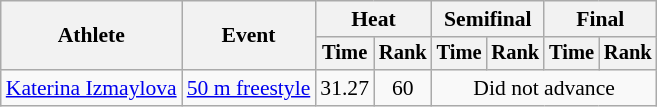<table class=wikitable style="font-size:90%">
<tr>
<th rowspan="2">Athlete</th>
<th rowspan="2">Event</th>
<th colspan="2">Heat</th>
<th colspan="2">Semifinal</th>
<th colspan="2">Final</th>
</tr>
<tr style="font-size:95%">
<th>Time</th>
<th>Rank</th>
<th>Time</th>
<th>Rank</th>
<th>Time</th>
<th>Rank</th>
</tr>
<tr align=center>
<td align=left><a href='#'>Katerina Izmaylova</a></td>
<td align=left><a href='#'>50 m freestyle</a></td>
<td>31.27</td>
<td>60</td>
<td colspan=4>Did not advance</td>
</tr>
</table>
